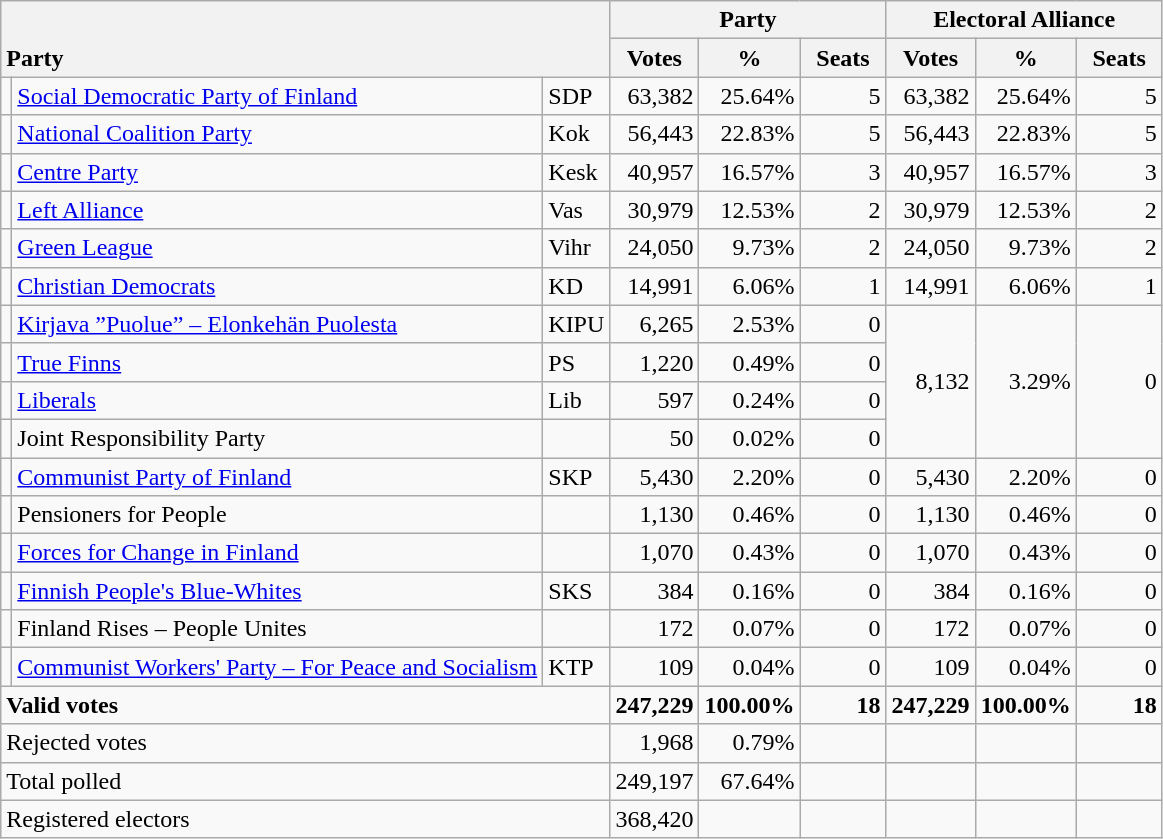<table class="wikitable" border="1" style="text-align:right;">
<tr>
<th style="text-align:left;" valign=bottom rowspan=2 colspan=3>Party</th>
<th colspan=3>Party</th>
<th colspan=3>Electoral Alliance</th>
</tr>
<tr>
<th align=center valign=bottom width="50">Votes</th>
<th align=center valign=bottom width="50">%</th>
<th align=center valign=bottom width="50">Seats</th>
<th align=center valign=bottom width="50">Votes</th>
<th align=center valign=bottom width="50">%</th>
<th align=center valign=bottom width="50">Seats</th>
</tr>
<tr>
<td></td>
<td align=left style="white-space: nowrap;"><a href='#'>Social Democratic Party of Finland</a></td>
<td align=left>SDP</td>
<td>63,382</td>
<td>25.64%</td>
<td>5</td>
<td>63,382</td>
<td>25.64%</td>
<td>5</td>
</tr>
<tr>
<td></td>
<td align=left><a href='#'>National Coalition Party</a></td>
<td align=left>Kok</td>
<td>56,443</td>
<td>22.83%</td>
<td>5</td>
<td>56,443</td>
<td>22.83%</td>
<td>5</td>
</tr>
<tr>
<td></td>
<td align=left><a href='#'>Centre Party</a></td>
<td align=left>Kesk</td>
<td>40,957</td>
<td>16.57%</td>
<td>3</td>
<td>40,957</td>
<td>16.57%</td>
<td>3</td>
</tr>
<tr>
<td></td>
<td align=left><a href='#'>Left Alliance</a></td>
<td align=left>Vas</td>
<td>30,979</td>
<td>12.53%</td>
<td>2</td>
<td>30,979</td>
<td>12.53%</td>
<td>2</td>
</tr>
<tr>
<td></td>
<td align=left><a href='#'>Green League</a></td>
<td align=left>Vihr</td>
<td>24,050</td>
<td>9.73%</td>
<td>2</td>
<td>24,050</td>
<td>9.73%</td>
<td>2</td>
</tr>
<tr>
<td></td>
<td align=left><a href='#'>Christian Democrats</a></td>
<td align=left>KD</td>
<td>14,991</td>
<td>6.06%</td>
<td>1</td>
<td>14,991</td>
<td>6.06%</td>
<td>1</td>
</tr>
<tr>
<td></td>
<td align=left><a href='#'>Kirjava ”Puolue” – Elonkehän Puolesta</a></td>
<td align=left>KIPU</td>
<td>6,265</td>
<td>2.53%</td>
<td>0</td>
<td rowspan=4>8,132</td>
<td rowspan=4>3.29%</td>
<td rowspan=4>0</td>
</tr>
<tr>
<td></td>
<td align=left><a href='#'>True Finns</a></td>
<td align=left>PS</td>
<td>1,220</td>
<td>0.49%</td>
<td>0</td>
</tr>
<tr>
<td></td>
<td align=left><a href='#'>Liberals</a></td>
<td align=left>Lib</td>
<td>597</td>
<td>0.24%</td>
<td>0</td>
</tr>
<tr>
<td></td>
<td align=left>Joint Responsibility Party</td>
<td align=left></td>
<td>50</td>
<td>0.02%</td>
<td>0</td>
</tr>
<tr>
<td></td>
<td align=left><a href='#'>Communist Party of Finland</a></td>
<td align=left>SKP</td>
<td>5,430</td>
<td>2.20%</td>
<td>0</td>
<td>5,430</td>
<td>2.20%</td>
<td>0</td>
</tr>
<tr>
<td></td>
<td align=left>Pensioners for People</td>
<td align=left></td>
<td>1,130</td>
<td>0.46%</td>
<td>0</td>
<td>1,130</td>
<td>0.46%</td>
<td>0</td>
</tr>
<tr>
<td></td>
<td align=left><a href='#'>Forces for Change in Finland</a></td>
<td align=left></td>
<td>1,070</td>
<td>0.43%</td>
<td>0</td>
<td>1,070</td>
<td>0.43%</td>
<td>0</td>
</tr>
<tr>
<td></td>
<td align=left><a href='#'>Finnish People's Blue-Whites</a></td>
<td align=left>SKS</td>
<td>384</td>
<td>0.16%</td>
<td>0</td>
<td>384</td>
<td>0.16%</td>
<td>0</td>
</tr>
<tr>
<td></td>
<td align=left>Finland Rises – People Unites</td>
<td align=left></td>
<td>172</td>
<td>0.07%</td>
<td>0</td>
<td>172</td>
<td>0.07%</td>
<td>0</td>
</tr>
<tr>
<td></td>
<td align=left><a href='#'>Communist Workers' Party – For Peace and Socialism</a></td>
<td align=left>KTP</td>
<td>109</td>
<td>0.04%</td>
<td>0</td>
<td>109</td>
<td>0.04%</td>
<td>0</td>
</tr>
<tr style="font-weight:bold">
<td align=left colspan=3>Valid votes</td>
<td>247,229</td>
<td>100.00%</td>
<td>18</td>
<td>247,229</td>
<td>100.00%</td>
<td>18</td>
</tr>
<tr>
<td align=left colspan=3>Rejected votes</td>
<td>1,968</td>
<td>0.79%</td>
<td></td>
<td></td>
<td></td>
<td></td>
</tr>
<tr>
<td align=left colspan=3>Total polled</td>
<td>249,197</td>
<td>67.64%</td>
<td></td>
<td></td>
<td></td>
<td></td>
</tr>
<tr>
<td align=left colspan=3>Registered electors</td>
<td>368,420</td>
<td></td>
<td></td>
<td></td>
<td></td>
<td></td>
</tr>
</table>
